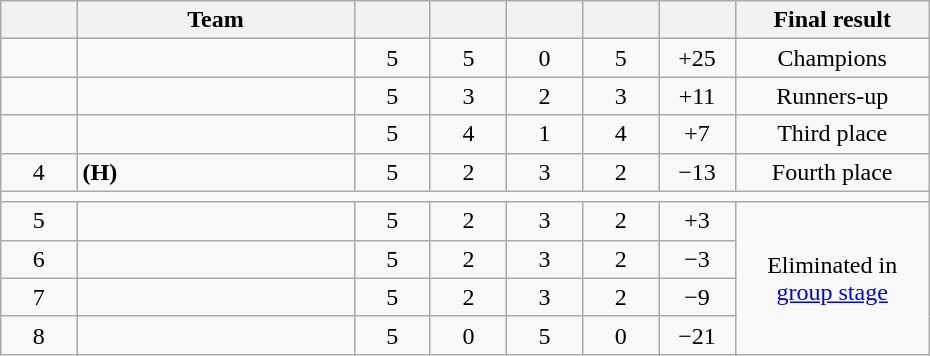<table class="wikitable" style="text-align:center;" width="620">
<tr>
<th width="5.5%"></th>
<th width="20%">Team</th>
<th width="5.5%"></th>
<th width="5.5%"></th>
<th width="5.5%"></th>
<th width="5.5%"></th>
<th width="5.5%"></th>
<th width="14%">Final result</th>
</tr>
<tr>
<td></td>
<td align="left"></td>
<td>5</td>
<td>5</td>
<td>0</td>
<td>5</td>
<td>+25</td>
<td>Champions</td>
</tr>
<tr>
<td></td>
<td align="left"></td>
<td>5</td>
<td>3</td>
<td>2</td>
<td>3</td>
<td>+11</td>
<td>Runners-up</td>
</tr>
<tr>
<td></td>
<td align="left"></td>
<td>5</td>
<td>4</td>
<td>1</td>
<td>4</td>
<td>+7</td>
<td>Third place</td>
</tr>
<tr>
<td>4</td>
<td align="left"> <strong>(H)</strong></td>
<td>5</td>
<td>2</td>
<td>3</td>
<td>2</td>
<td>−13</td>
<td>Fourth place</td>
</tr>
<tr>
<td colspan="8"></td>
</tr>
<tr>
<td>5</td>
<td align="left"></td>
<td>5</td>
<td>2</td>
<td>3</td>
<td>2</td>
<td>+3</td>
<td rowspan="4">Eliminated in <a href='#'>group stage</a></td>
</tr>
<tr>
<td>6</td>
<td align="left"></td>
<td>5</td>
<td>2</td>
<td>3</td>
<td>2</td>
<td>−3</td>
</tr>
<tr>
<td>7</td>
<td align="left"></td>
<td>5</td>
<td>2</td>
<td>3</td>
<td>2</td>
<td>−9</td>
</tr>
<tr>
<td>8</td>
<td align="left"></td>
<td>5</td>
<td>0</td>
<td>5</td>
<td>0</td>
<td>−21</td>
</tr>
</table>
